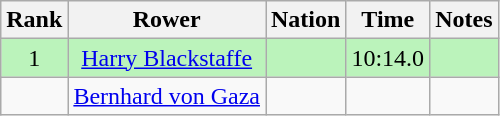<table class="wikitable sortable" style="text-align:center">
<tr>
<th>Rank</th>
<th>Rower</th>
<th>Nation</th>
<th>Time</th>
<th>Notes</th>
</tr>
<tr bgcolor=bbf3bb>
<td>1</td>
<td><a href='#'>Harry Blackstaffe</a></td>
<td align=left></td>
<td>10:14.0</td>
<td></td>
</tr>
<tr>
<td></td>
<td><a href='#'>Bernhard von Gaza</a></td>
<td align=left></td>
<td data-sort-value=20:00.0></td>
<td></td>
</tr>
</table>
